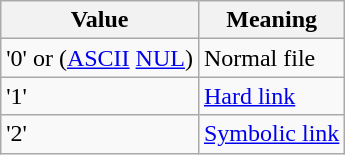<table class="wikitable">
<tr>
<th>Value</th>
<th>Meaning</th>
</tr>
<tr>
<td>'0' or (<a href='#'>ASCII</a> <a href='#'>NUL</a>)</td>
<td>Normal file</td>
</tr>
<tr>
<td>'1'</td>
<td><a href='#'>Hard link</a></td>
</tr>
<tr>
<td>'2'</td>
<td><a href='#'>Symbolic link</a></td>
</tr>
</table>
